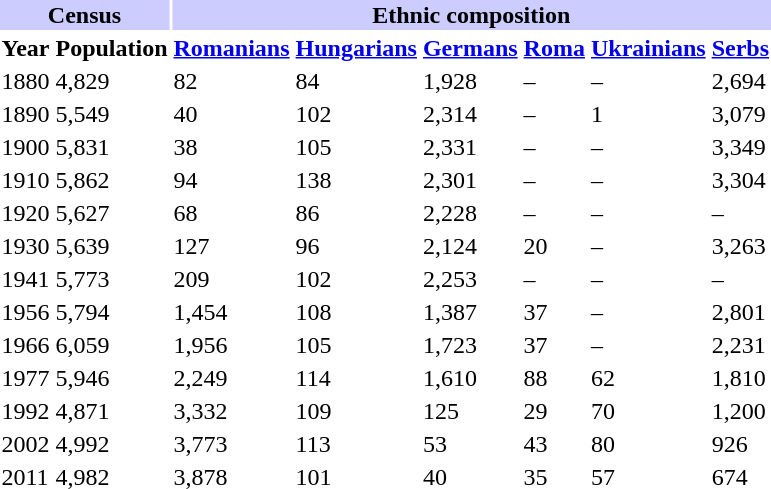<table class="toccolours">
<tr>
<th align="center" colspan="2" style="background:#ccccff;">Census</th>
<th align="center" colspan="6" style="background:#ccccff;">Ethnic composition</th>
</tr>
<tr>
<th>Year</th>
<th>Population</th>
<th><a href='#'>Romanians</a></th>
<th><a href='#'>Hungarians</a></th>
<th><a href='#'>Germans</a></th>
<th><a href='#'>Roma</a></th>
<th><a href='#'>Ukrainians</a></th>
<th><a href='#'>Serbs</a></th>
</tr>
<tr>
<td>1880</td>
<td>4,829</td>
<td>82</td>
<td>84</td>
<td>1,928</td>
<td>–</td>
<td>–</td>
<td>2,694</td>
</tr>
<tr>
<td>1890</td>
<td>5,549</td>
<td>40</td>
<td>102</td>
<td>2,314</td>
<td>–</td>
<td>1</td>
<td>3,079</td>
</tr>
<tr>
<td>1900</td>
<td>5,831</td>
<td>38</td>
<td>105</td>
<td>2,331</td>
<td>–</td>
<td>–</td>
<td>3,349</td>
</tr>
<tr>
<td>1910</td>
<td>5,862</td>
<td>94</td>
<td>138</td>
<td>2,301</td>
<td>–</td>
<td>–</td>
<td>3,304</td>
</tr>
<tr>
<td>1920</td>
<td>5,627</td>
<td>68</td>
<td>86</td>
<td>2,228</td>
<td>–</td>
<td>–</td>
<td>–</td>
</tr>
<tr>
<td>1930</td>
<td>5,639</td>
<td>127</td>
<td>96</td>
<td>2,124</td>
<td>20</td>
<td>–</td>
<td>3,263</td>
</tr>
<tr>
<td>1941</td>
<td>5,773</td>
<td>209</td>
<td>102</td>
<td>2,253</td>
<td>–</td>
<td>–</td>
<td>–</td>
</tr>
<tr>
<td>1956</td>
<td>5,794</td>
<td>1,454</td>
<td>108</td>
<td>1,387</td>
<td>37</td>
<td>–</td>
<td>2,801</td>
</tr>
<tr>
<td>1966</td>
<td>6,059</td>
<td>1,956</td>
<td>105</td>
<td>1,723</td>
<td>37</td>
<td>–</td>
<td>2,231</td>
</tr>
<tr>
<td>1977</td>
<td>5,946</td>
<td>2,249</td>
<td>114</td>
<td>1,610</td>
<td>88</td>
<td>62</td>
<td>1,810</td>
</tr>
<tr>
<td>1992</td>
<td>4,871</td>
<td>3,332</td>
<td>109</td>
<td>125</td>
<td>29</td>
<td>70</td>
<td>1,200</td>
</tr>
<tr>
<td>2002</td>
<td>4,992</td>
<td>3,773</td>
<td>113</td>
<td>53</td>
<td>43</td>
<td>80</td>
<td>926</td>
</tr>
<tr>
<td>2011</td>
<td>4,982</td>
<td>3,878</td>
<td>101</td>
<td>40</td>
<td>35</td>
<td>57</td>
<td>674</td>
</tr>
</table>
